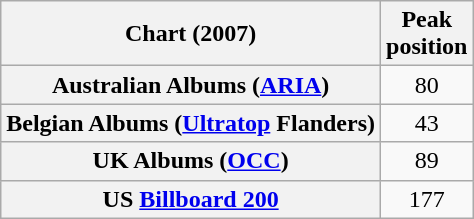<table class="wikitable sortable plainrowheaders" style="text-align:center">
<tr>
<th scope="col">Chart (2007)</th>
<th scope="col">Peak<br>position</th>
</tr>
<tr>
<th scope="row">Australian Albums (<a href='#'>ARIA</a>)</th>
<td style="text-align:center;">80</td>
</tr>
<tr>
<th scope="row">Belgian Albums (<a href='#'>Ultratop</a> Flanders)<br><em></em></th>
<td style="text-align:center;">43</td>
</tr>
<tr>
<th scope="row">UK Albums (<a href='#'>OCC</a>)</th>
<td style="text-align:center;">89</td>
</tr>
<tr>
<th scope="row">US <a href='#'>Billboard 200</a><br><em></em></th>
<td style="text-align:center;">177</td>
</tr>
</table>
